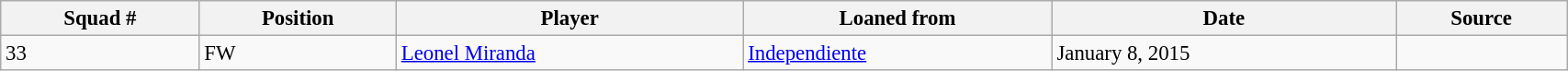<table class="wikitable sortable" style="width:90%; text-align:center; font-size:95%; text-align:left;">
<tr>
<th><strong>Squad #</strong></th>
<th><strong>Position</strong></th>
<th><strong>Player</strong></th>
<th><strong>Loaned from</strong></th>
<th><strong>Date</strong></th>
<th><strong>Source</strong></th>
</tr>
<tr>
<td>33</td>
<td>FW</td>
<td> <a href='#'>Leonel Miranda</a></td>
<td> <a href='#'>Independiente</a></td>
<td>January 8, 2015</td>
<td></td>
</tr>
</table>
